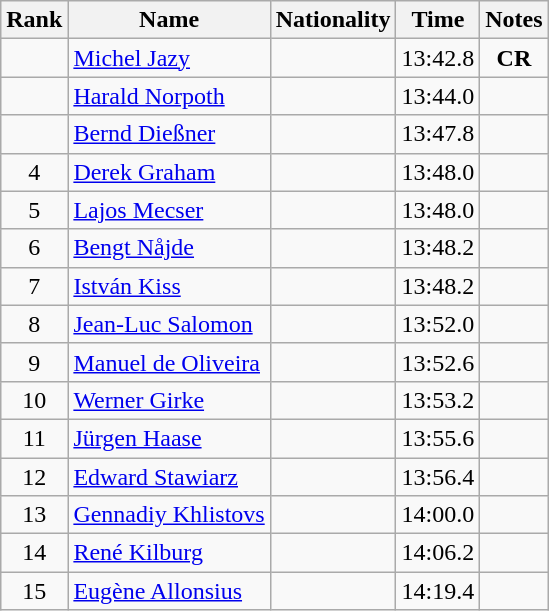<table class="wikitable sortable" style="text-align:center">
<tr>
<th>Rank</th>
<th>Name</th>
<th>Nationality</th>
<th>Time</th>
<th>Notes</th>
</tr>
<tr>
<td></td>
<td align=left><a href='#'>Michel Jazy</a></td>
<td align=left></td>
<td>13:42.8</td>
<td><strong>CR</strong></td>
</tr>
<tr>
<td></td>
<td align=left><a href='#'>Harald Norpoth</a></td>
<td align=left></td>
<td>13:44.0</td>
<td></td>
</tr>
<tr>
<td></td>
<td align=left><a href='#'>Bernd Dießner</a></td>
<td align=left></td>
<td>13:47.8</td>
<td></td>
</tr>
<tr>
<td>4</td>
<td align=left><a href='#'>Derek Graham</a></td>
<td align=left></td>
<td>13:48.0</td>
<td></td>
</tr>
<tr>
<td>5</td>
<td align=left><a href='#'>Lajos Mecser</a></td>
<td align=left></td>
<td>13:48.0</td>
<td></td>
</tr>
<tr>
<td>6</td>
<td align=left><a href='#'>Bengt Nåjde</a></td>
<td align=left></td>
<td>13:48.2</td>
<td></td>
</tr>
<tr>
<td>7</td>
<td align=left><a href='#'>István Kiss</a></td>
<td align=left></td>
<td>13:48.2</td>
<td></td>
</tr>
<tr>
<td>8</td>
<td align=left><a href='#'>Jean-Luc Salomon</a></td>
<td align=left></td>
<td>13:52.0</td>
<td></td>
</tr>
<tr>
<td>9</td>
<td align=left><a href='#'>Manuel de Oliveira</a></td>
<td align=left></td>
<td>13:52.6</td>
<td></td>
</tr>
<tr>
<td>10</td>
<td align=left><a href='#'>Werner Girke</a></td>
<td align=left></td>
<td>13:53.2</td>
<td></td>
</tr>
<tr>
<td>11</td>
<td align=left><a href='#'>Jürgen Haase</a></td>
<td align=left></td>
<td>13:55.6</td>
<td></td>
</tr>
<tr>
<td>12</td>
<td align=left><a href='#'>Edward Stawiarz</a></td>
<td align=left></td>
<td>13:56.4</td>
<td></td>
</tr>
<tr>
<td>13</td>
<td align=left><a href='#'>Gennadiy Khlistovs</a></td>
<td align=left></td>
<td>14:00.0</td>
<td></td>
</tr>
<tr>
<td>14</td>
<td align=left><a href='#'>René Kilburg</a></td>
<td align=left></td>
<td>14:06.2</td>
<td></td>
</tr>
<tr>
<td>15</td>
<td align=left><a href='#'>Eugène Allonsius</a></td>
<td align=left></td>
<td>14:19.4</td>
<td></td>
</tr>
</table>
